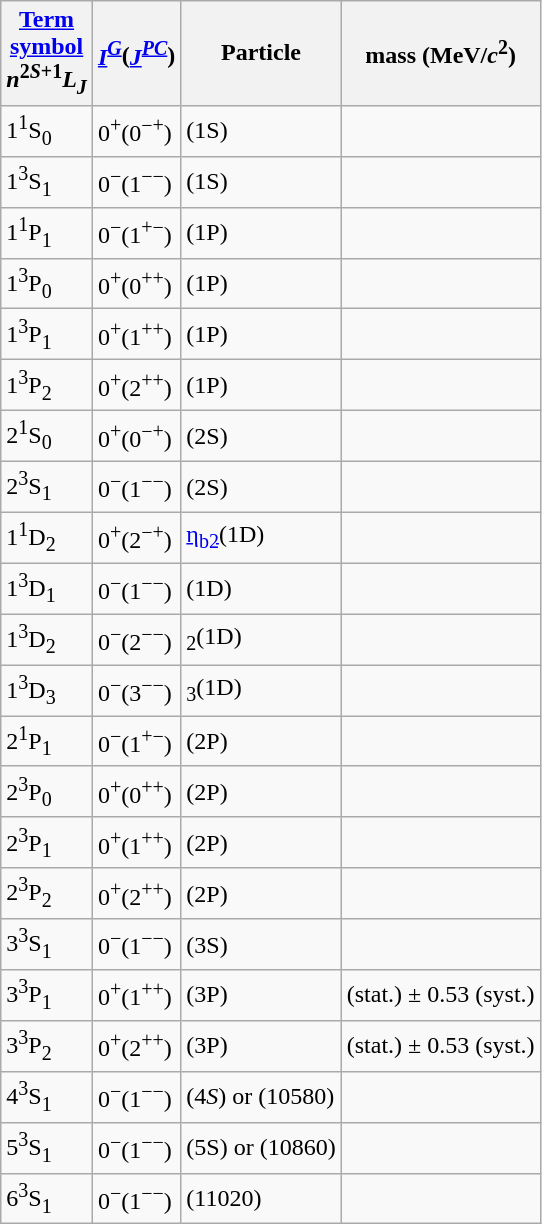<table class="wikitable">
<tr>
<th width="40px"><a href='#'>Term symbol</a> <em>n</em><sup>2<em>S</em>+1</sup><em>L</em><sub><em>J</em></sub></th>
<th><em><a href='#'>I</a><sup><a href='#'>G</a></sup></em>(<em><a href='#'>J</a><sup><a href='#'>P</a><a href='#'>C</a></sup></em>)</th>
<th>Particle</th>
<th>mass (MeV/<em>c</em><sup>2</sup>)</th>
</tr>
<tr>
<td>1<sup>1</sup>S<sub>0</sub></td>
<td>0<sup>+</sup>(0<sup>−+</sup>)</td>
<td>(1S)</td>
<td></td>
</tr>
<tr>
<td>1<sup>3</sup>S<sub>1</sub></td>
<td>0<sup>−</sup>(1<sup>−−</sup>)</td>
<td>(1S)</td>
<td></td>
</tr>
<tr>
<td>1<sup>1</sup>P<sub>1</sub></td>
<td>0<sup>−</sup>(1<sup>+−</sup>)</td>
<td>(1P)</td>
<td></td>
</tr>
<tr>
<td>1<sup>3</sup>P<sub>0</sub></td>
<td>0<sup>+</sup>(0<sup>++</sup>)</td>
<td>(1P)</td>
<td></td>
</tr>
<tr>
<td>1<sup>3</sup>P<sub>1</sub></td>
<td>0<sup>+</sup>(1<sup>++</sup>)</td>
<td>(1P)</td>
<td></td>
</tr>
<tr>
<td>1<sup>3</sup>P<sub>2</sub></td>
<td>0<sup>+</sup>(2<sup>++</sup>)</td>
<td>(1P)</td>
<td></td>
</tr>
<tr>
<td>2<sup>1</sup>S<sub>0</sub></td>
<td>0<sup>+</sup>(0<sup>−+</sup>)</td>
<td>(2S)</td>
<td></td>
</tr>
<tr>
<td>2<sup>3</sup>S<sub>1</sub></td>
<td>0<sup>−</sup>(1<sup>−−</sup>)</td>
<td>(2S)</td>
<td></td>
</tr>
<tr>
<td>1<sup>1</sup>D<sub>2</sub></td>
<td>0<sup>+</sup>(2<sup>−+</sup>)</td>
<td><a href='#'>η<sub>b2</sub></a>(1D)</td>
<td></td>
</tr>
<tr>
<td>1<sup>3</sup>D<sub>1</sub></td>
<td>0<sup>−</sup>(1<sup>−−</sup>)</td>
<td>(1D)</td>
<td></td>
</tr>
<tr>
<td>1<sup>3</sup>D<sub>2</sub></td>
<td>0<sup>−</sup>(2<sup>−−</sup>)</td>
<td><sub>2</sub>(1D)</td>
<td></td>
</tr>
<tr>
<td>1<sup>3</sup>D<sub>3</sub></td>
<td>0<sup>−</sup>(3<sup>−−</sup>)</td>
<td><sub>3</sub>(1D)</td>
<td></td>
</tr>
<tr>
<td>2<sup>1</sup>P<sub>1</sub></td>
<td>0<sup>−</sup>(1<sup>+−</sup>)</td>
<td>(2P)</td>
<td></td>
</tr>
<tr>
<td>2<sup>3</sup>P<sub>0</sub></td>
<td>0<sup>+</sup>(0<sup>++</sup>)</td>
<td>(2P)</td>
<td></td>
</tr>
<tr>
<td>2<sup>3</sup>P<sub>1</sub></td>
<td>0<sup>+</sup>(1<sup>++</sup>)</td>
<td>(2P)</td>
<td></td>
</tr>
<tr>
<td>2<sup>3</sup>P<sub>2</sub></td>
<td>0<sup>+</sup>(2<sup>++</sup>)</td>
<td>(2P)</td>
<td></td>
</tr>
<tr>
<td>3<sup>3</sup>S<sub>1</sub></td>
<td>0<sup>−</sup>(1<sup>−−</sup>)</td>
<td>(3S)</td>
<td></td>
</tr>
<tr>
<td>3<sup>3</sup>P<sub>1</sub></td>
<td>0<sup>+</sup>(1<sup>++</sup>)</td>
<td>(3P)</td>
<td> (stat.) ± 0.53 (syst.)</td>
</tr>
<tr>
<td>3<sup>3</sup>P<sub>2</sub></td>
<td>0<sup>+</sup>(2<sup>++</sup>)</td>
<td>(3P)</td>
<td> (stat.) ± 0.53 (syst.)</td>
</tr>
<tr>
<td>4<sup>3</sup>S<sub>1</sub></td>
<td>0<sup>−</sup>(1<sup>−−</sup>)</td>
<td>(4<em>S</em>) or (10580)</td>
<td></td>
</tr>
<tr>
<td>5<sup>3</sup>S<sub>1</sub></td>
<td>0<sup>−</sup>(1<sup>−−</sup>)</td>
<td>(5S) or (10860)</td>
<td></td>
</tr>
<tr>
<td>6<sup>3</sup>S<sub>1</sub></td>
<td>0<sup>−</sup>(1<sup>−−</sup>)</td>
<td>(11020)</td>
<td></td>
</tr>
</table>
